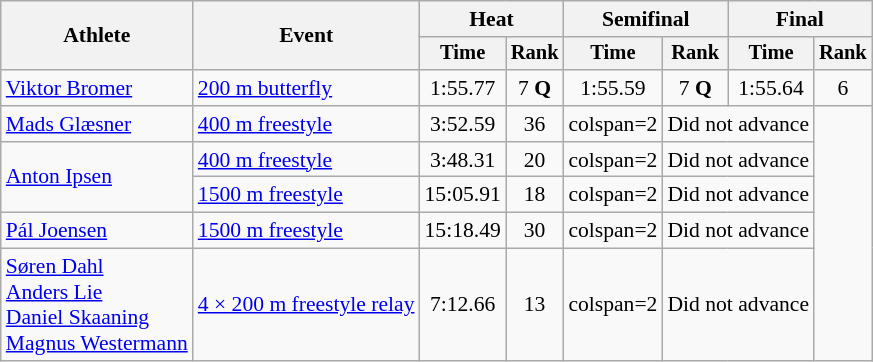<table class=wikitable style="font-size:90%">
<tr>
<th rowspan="2">Athlete</th>
<th rowspan="2">Event</th>
<th colspan="2">Heat</th>
<th colspan="2">Semifinal</th>
<th colspan="2">Final</th>
</tr>
<tr style="font-size:95%">
<th>Time</th>
<th>Rank</th>
<th>Time</th>
<th>Rank</th>
<th>Time</th>
<th>Rank</th>
</tr>
<tr align=center>
<td align=left><a href='#'>Viktor Bromer</a></td>
<td align=left><a href='#'>200 m butterfly</a></td>
<td>1:55.77</td>
<td>7 <strong>Q</strong></td>
<td>1:55.59</td>
<td>7 <strong>Q</strong></td>
<td>1:55.64</td>
<td>6</td>
</tr>
<tr align=center>
<td align=left><a href='#'>Mads Glæsner</a></td>
<td align=left><a href='#'>400 m freestyle</a></td>
<td>3:52.59</td>
<td>36</td>
<td>colspan=2 </td>
<td colspan=2>Did not advance</td>
</tr>
<tr align=center>
<td align=left rowspan=2><a href='#'>Anton Ipsen</a></td>
<td align=left><a href='#'>400 m freestyle</a></td>
<td>3:48.31</td>
<td>20</td>
<td>colspan=2 </td>
<td colspan=2>Did not advance</td>
</tr>
<tr align=center>
<td align=left><a href='#'>1500 m freestyle</a></td>
<td>15:05.91</td>
<td>18</td>
<td>colspan=2 </td>
<td colspan=2>Did not advance</td>
</tr>
<tr align=center>
<td align=left><a href='#'>Pál Joensen</a></td>
<td align=left><a href='#'>1500 m freestyle</a></td>
<td>15:18.49</td>
<td>30</td>
<td>colspan=2 </td>
<td colspan=2>Did not advance</td>
</tr>
<tr align=center>
<td align=left><a href='#'>Søren Dahl</a><br><a href='#'>Anders Lie</a><br><a href='#'>Daniel Skaaning</a><br><a href='#'>Magnus Westermann</a></td>
<td align=left><a href='#'>4 × 200 m freestyle relay</a></td>
<td>7:12.66</td>
<td>13</td>
<td>colspan=2 </td>
<td colspan=2>Did not advance</td>
</tr>
</table>
